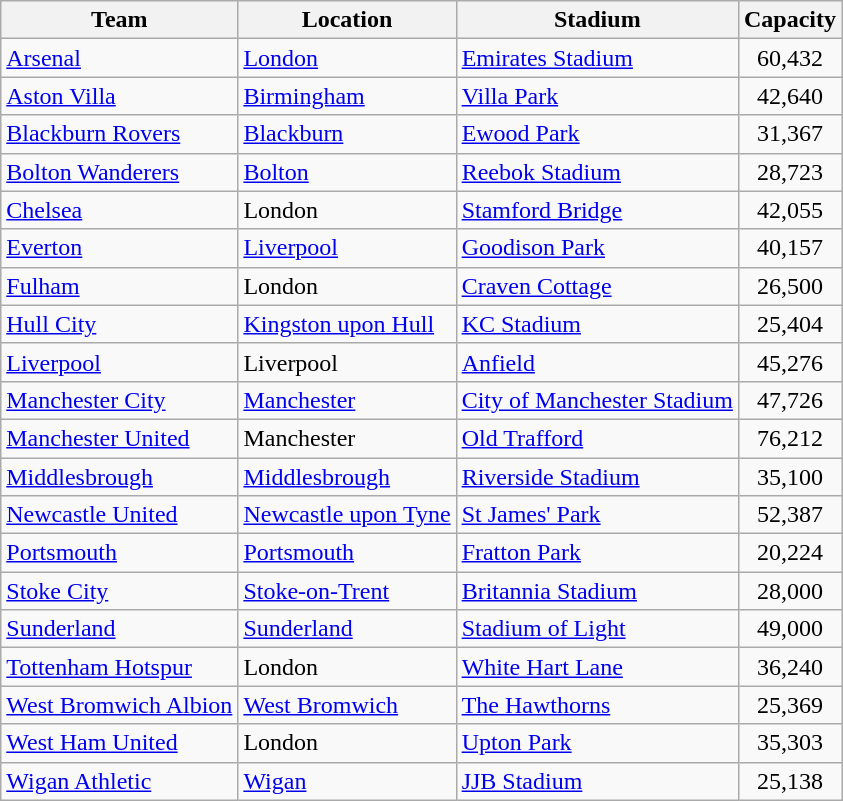<table class="wikitable sortable">
<tr>
<th>Team</th>
<th>Location</th>
<th>Stadium</th>
<th>Capacity</th>
</tr>
<tr>
<td><a href='#'>Arsenal</a></td>
<td><a href='#'>London</a> </td>
<td><a href='#'>Emirates Stadium</a></td>
<td style="text-align:center;">60,432</td>
</tr>
<tr>
<td><a href='#'>Aston Villa</a></td>
<td><a href='#'>Birmingham</a></td>
<td><a href='#'>Villa Park</a></td>
<td style="text-align:center;">42,640</td>
</tr>
<tr>
<td><a href='#'>Blackburn Rovers</a></td>
<td><a href='#'>Blackburn</a></td>
<td><a href='#'>Ewood Park</a></td>
<td style="text-align:center;">31,367</td>
</tr>
<tr>
<td><a href='#'>Bolton Wanderers</a></td>
<td><a href='#'>Bolton</a></td>
<td><a href='#'>Reebok Stadium</a></td>
<td style="text-align:center;">28,723</td>
</tr>
<tr>
<td><a href='#'>Chelsea</a></td>
<td>London </td>
<td><a href='#'>Stamford Bridge</a></td>
<td style="text-align:center;">42,055</td>
</tr>
<tr>
<td><a href='#'>Everton</a></td>
<td><a href='#'>Liverpool</a> </td>
<td><a href='#'>Goodison Park</a></td>
<td style="text-align:center;">40,157</td>
</tr>
<tr>
<td><a href='#'>Fulham</a></td>
<td>London </td>
<td><a href='#'>Craven Cottage</a></td>
<td style="text-align:center;">26,500</td>
</tr>
<tr>
<td><a href='#'>Hull City</a></td>
<td><a href='#'>Kingston upon Hull</a></td>
<td><a href='#'>KC Stadium</a></td>
<td style="text-align:center;">25,404</td>
</tr>
<tr>
<td><a href='#'>Liverpool</a></td>
<td>Liverpool </td>
<td><a href='#'>Anfield</a></td>
<td style="text-align:center;">45,276</td>
</tr>
<tr>
<td><a href='#'>Manchester City</a></td>
<td><a href='#'>Manchester</a> </td>
<td><a href='#'>City of Manchester Stadium</a></td>
<td style="text-align:center;">47,726</td>
</tr>
<tr>
<td><a href='#'>Manchester United</a></td>
<td>Manchester </td>
<td><a href='#'>Old Trafford</a></td>
<td style="text-align:center;">76,212</td>
</tr>
<tr>
<td><a href='#'>Middlesbrough</a></td>
<td><a href='#'>Middlesbrough</a></td>
<td><a href='#'>Riverside Stadium</a></td>
<td style="text-align:center;">35,100</td>
</tr>
<tr>
<td><a href='#'>Newcastle United</a></td>
<td><a href='#'>Newcastle upon Tyne</a></td>
<td><a href='#'>St James' Park</a></td>
<td style="text-align:center;">52,387</td>
</tr>
<tr>
<td><a href='#'>Portsmouth</a></td>
<td><a href='#'>Portsmouth</a></td>
<td><a href='#'>Fratton Park</a></td>
<td style="text-align:center;">20,224</td>
</tr>
<tr>
<td><a href='#'>Stoke City</a></td>
<td><a href='#'>Stoke-on-Trent</a></td>
<td><a href='#'>Britannia Stadium</a></td>
<td style="text-align:center;">28,000</td>
</tr>
<tr>
<td><a href='#'>Sunderland</a></td>
<td><a href='#'>Sunderland</a></td>
<td><a href='#'>Stadium of Light</a></td>
<td style="text-align:center;">49,000</td>
</tr>
<tr>
<td><a href='#'>Tottenham Hotspur</a></td>
<td>London </td>
<td><a href='#'>White Hart Lane</a></td>
<td style="text-align:center;">36,240</td>
</tr>
<tr>
<td><a href='#'>West Bromwich Albion</a></td>
<td><a href='#'>West Bromwich</a></td>
<td><a href='#'>The Hawthorns</a></td>
<td style="text-align:center;">25,369</td>
</tr>
<tr>
<td><a href='#'>West Ham United</a></td>
<td>London </td>
<td><a href='#'>Upton Park</a></td>
<td style="text-align:center;">35,303</td>
</tr>
<tr>
<td><a href='#'>Wigan Athletic</a></td>
<td><a href='#'>Wigan</a></td>
<td><a href='#'>JJB Stadium</a></td>
<td style="text-align:center;">25,138</td>
</tr>
</table>
